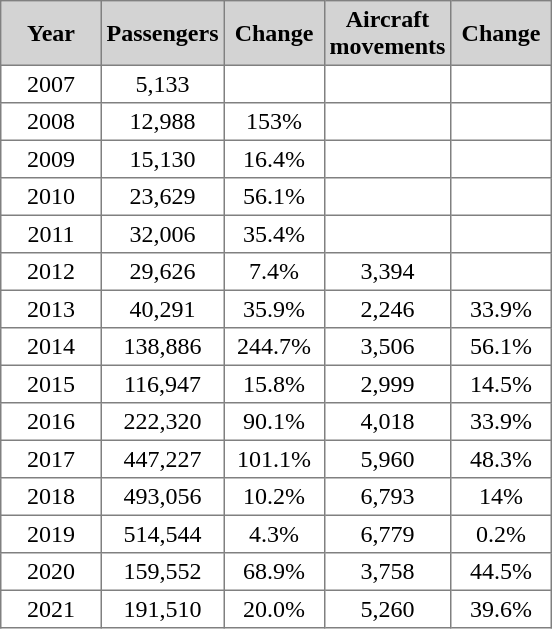<table class="toccolours sortable" border="1" cellpadding="3" style="border-collapse:collapse">
<tr bgcolor=lightgrey>
<th width="60">Year</th>
<th width="60">Passengers</th>
<th width="60">Change</th>
<th width="60">Aircraft movements</th>
<th width="60">Change</th>
</tr>
<tr align=center>
<td>2007</td>
<td>5,133</td>
<td></td>
<td></td>
<td></td>
</tr>
<tr align=center>
<td>2008</td>
<td>12,988</td>
<td>153% </td>
<td></td>
<td></td>
</tr>
<tr align=center>
<td>2009</td>
<td>15,130</td>
<td>16.4% </td>
<td></td>
<td></td>
</tr>
<tr align=center>
<td>2010</td>
<td>23,629</td>
<td>56.1% </td>
<td></td>
<td></td>
</tr>
<tr align=center>
<td>2011</td>
<td>32,006</td>
<td>35.4% </td>
<td></td>
<td></td>
</tr>
<tr align=center>
<td>2012</td>
<td>29,626</td>
<td>7.4% </td>
<td>3,394</td>
<td></td>
</tr>
<tr align=center>
<td>2013</td>
<td>40,291</td>
<td>35.9%</td>
<td>2,246</td>
<td>33.9%</td>
</tr>
<tr align=center>
<td>2014</td>
<td>138,886</td>
<td>244.7%</td>
<td>3,506</td>
<td>56.1%</td>
</tr>
<tr align=center>
<td>2015</td>
<td>116,947</td>
<td>15.8%</td>
<td>2,999</td>
<td>14.5%</td>
</tr>
<tr align=center>
<td>2016</td>
<td>222,320</td>
<td>90.1%</td>
<td>4,018</td>
<td>33.9%</td>
</tr>
<tr align=center>
<td>2017</td>
<td>447,227</td>
<td>101.1%</td>
<td>5,960</td>
<td>48.3%</td>
</tr>
<tr align=center>
<td>2018</td>
<td>493,056</td>
<td>10.2%</td>
<td>6,793</td>
<td>14%</td>
</tr>
<tr align=center>
<td>2019</td>
<td>514,544</td>
<td>4.3%</td>
<td>6,779</td>
<td>0.2%</td>
</tr>
<tr align=center>
<td>2020</td>
<td>159,552</td>
<td>68.9%</td>
<td>3,758</td>
<td>44.5%</td>
</tr>
<tr align=center>
<td>2021</td>
<td>191,510</td>
<td>20.0%</td>
<td>5,260</td>
<td>39.6%</td>
</tr>
</table>
